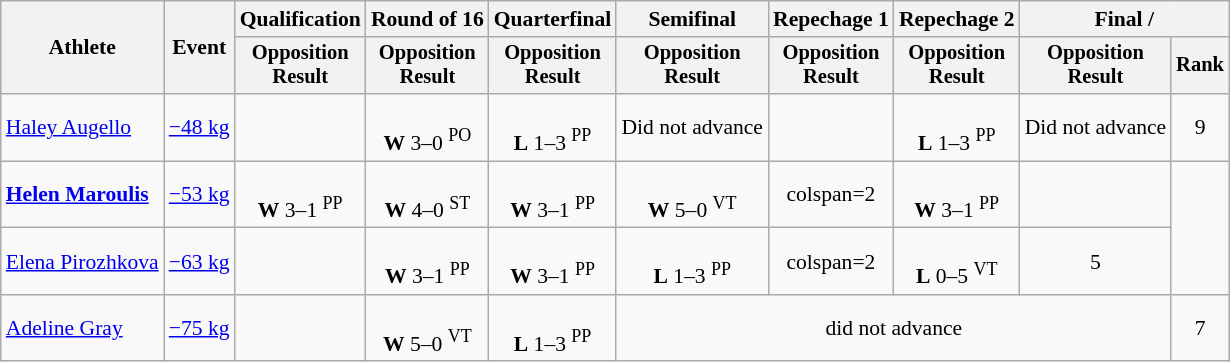<table class=wikitable style=font-size:90%;text-align:center>
<tr>
<th rowspan=2>Athlete</th>
<th rowspan=2>Event</th>
<th>Qualification</th>
<th>Round of 16</th>
<th>Quarterfinal</th>
<th>Semifinal</th>
<th>Repechage 1</th>
<th>Repechage 2</th>
<th colspan=2>Final / </th>
</tr>
<tr style="font-size: 95%">
<th>Opposition<br>Result</th>
<th>Opposition<br>Result</th>
<th>Opposition<br>Result</th>
<th>Opposition<br>Result</th>
<th>Opposition<br>Result</th>
<th>Opposition<br>Result</th>
<th>Opposition<br>Result</th>
<th>Rank</th>
</tr>
<tr>
<td align=left><a href='#'>Haley Augello</a></td>
<td align=left><a href='#'>−48 kg</a></td>
<td></td>
<td><br><strong>W</strong> 3–0 <sup>PO</sup></td>
<td><br><strong>L</strong> 1–3 <sup>PP</sup></td>
<td>Did not advance</td>
<td></td>
<td><br><strong>L</strong> 1–3 <sup>PP</sup></td>
<td>Did not advance</td>
<td>9</td>
</tr>
<tr>
<td align=left><strong><a href='#'>Helen Maroulis</a></strong></td>
<td align=left><a href='#'>−53 kg</a></td>
<td><br><strong>W</strong> 3–1 <sup>PP</sup></td>
<td><br><strong>W</strong> 4–0 <sup>ST</sup></td>
<td><br><strong>W</strong> 3–1 <sup>PP</sup></td>
<td><br><strong>W</strong> 5–0 <sup>VT</sup></td>
<td>colspan=2 </td>
<td><br><strong>W</strong> 3–1 <sup>PP</sup></td>
<td></td>
</tr>
<tr>
<td align=left><a href='#'>Elena Pirozhkova</a></td>
<td align=left><a href='#'>−63 kg</a></td>
<td></td>
<td><br><strong>W</strong> 3–1 <sup>PP</sup></td>
<td><br><strong>W</strong> 3–1 <sup>PP</sup></td>
<td><br><strong>L</strong> 1–3 <sup>PP</sup></td>
<td>colspan=2 </td>
<td><br><strong>L</strong> 0–5 <sup>VT</sup></td>
<td>5</td>
</tr>
<tr>
<td align=left><a href='#'>Adeline Gray</a></td>
<td align=left><a href='#'>−75 kg</a></td>
<td></td>
<td><br><strong>W</strong> 5–0 <sup>VT</sup></td>
<td><br><strong>L</strong> 1–3 <sup>PP</sup></td>
<td colspan=4>did not advance</td>
<td>7</td>
</tr>
</table>
